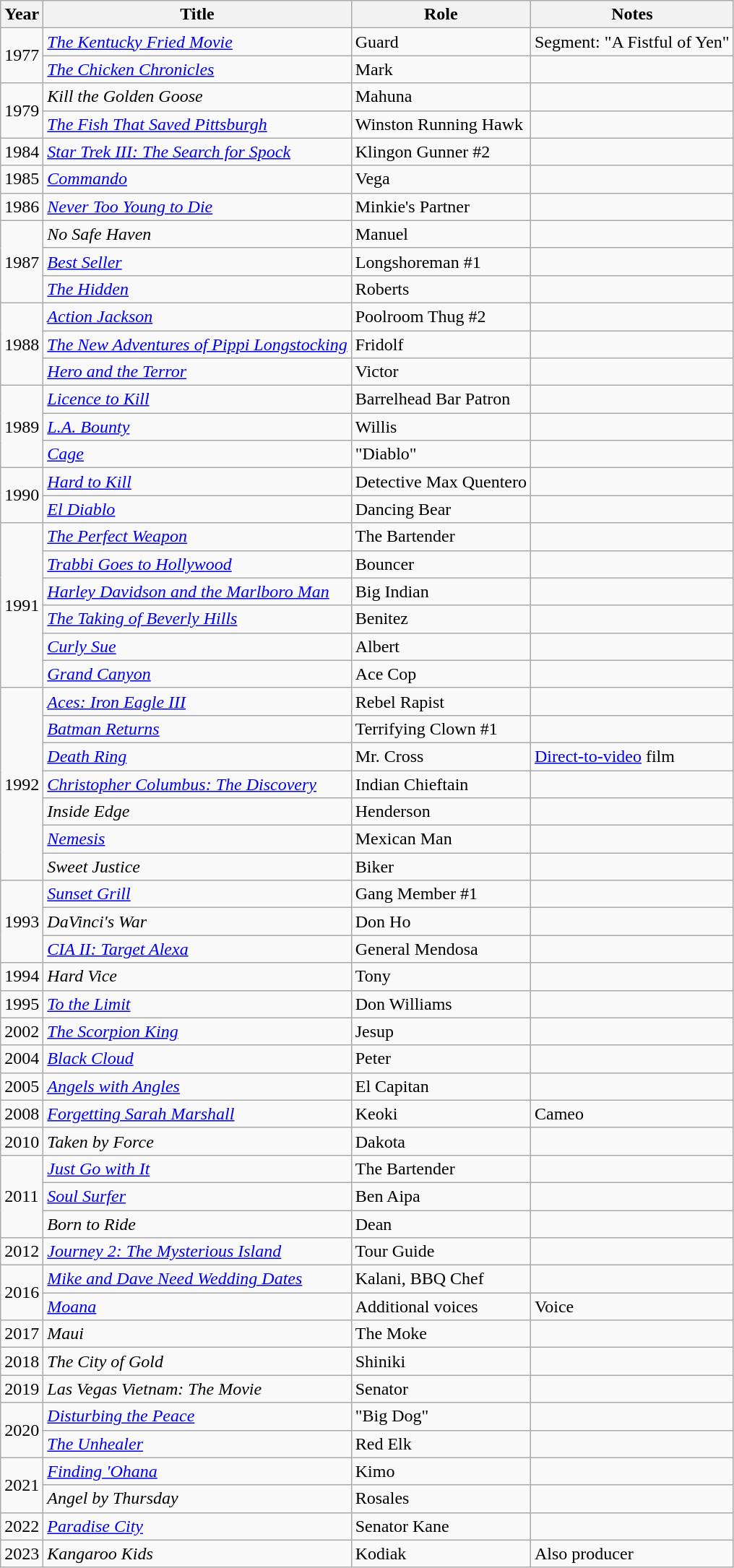<table class="wikitable sortable">
<tr>
<th>Year</th>
<th>Title</th>
<th>Role</th>
<th class="unsortable">Notes</th>
</tr>
<tr>
<td rowspan=2>1977</td>
<td><em><a href='#'>The Kentucky Fried Movie</a></em></td>
<td>Guard</td>
<td>Segment: "A Fistful of Yen"</td>
</tr>
<tr>
<td><em><a href='#'>The Chicken Chronicles</a></em></td>
<td>Mark</td>
<td></td>
</tr>
<tr>
<td rowspan=2>1979</td>
<td><em>Kill the Golden Goose</em></td>
<td>Mahuna</td>
<td></td>
</tr>
<tr>
<td><em><a href='#'>The Fish That Saved Pittsburgh</a></em></td>
<td>Winston Running Hawk</td>
<td></td>
</tr>
<tr>
<td>1984</td>
<td><em><a href='#'>Star Trek III: The Search for Spock</a></em></td>
<td>Klingon Gunner #2</td>
<td></td>
</tr>
<tr>
<td>1985</td>
<td><em><a href='#'>Commando</a></em></td>
<td>Vega</td>
<td></td>
</tr>
<tr>
<td>1986</td>
<td><em><a href='#'>Never Too Young to Die</a></em></td>
<td>Minkie's Partner</td>
<td></td>
</tr>
<tr>
<td rowspan=3>1987</td>
<td><em>No Safe Haven</em></td>
<td>Manuel</td>
<td></td>
</tr>
<tr>
<td><em><a href='#'>Best Seller</a></em></td>
<td>Longshoreman #1</td>
<td></td>
</tr>
<tr>
<td><em><a href='#'>The Hidden</a></em></td>
<td>Roberts</td>
<td></td>
</tr>
<tr>
<td rowspan=3>1988</td>
<td><em><a href='#'>Action Jackson</a></em></td>
<td>Poolroom Thug #2</td>
<td></td>
</tr>
<tr>
<td><em><a href='#'>The New Adventures of Pippi Longstocking</a></em></td>
<td>Fridolf</td>
<td></td>
</tr>
<tr>
<td><em><a href='#'>Hero and the Terror</a></em></td>
<td>Victor</td>
<td></td>
</tr>
<tr>
<td rowspan=3>1989</td>
<td><em><a href='#'>Licence to Kill</a></em></td>
<td>Barrelhead Bar Patron</td>
<td></td>
</tr>
<tr>
<td><em><a href='#'>L.A. Bounty</a></em></td>
<td>Willis</td>
<td></td>
</tr>
<tr>
<td><em><a href='#'>Cage</a></em></td>
<td>"Diablo"</td>
<td></td>
</tr>
<tr>
<td rowspan=2>1990</td>
<td><em><a href='#'>Hard to Kill</a></em></td>
<td>Detective Max Quentero</td>
<td></td>
</tr>
<tr>
<td><em><a href='#'>El Diablo</a></em></td>
<td>Dancing Bear</td>
</tr>
<tr>
<td rowspan=6>1991</td>
<td><em><a href='#'>The Perfect Weapon</a></em></td>
<td>The Bartender</td>
<td></td>
</tr>
<tr>
<td><em><a href='#'>Trabbi Goes to Hollywood</a></em></td>
<td>Bouncer</td>
<td></td>
</tr>
<tr>
<td><em><a href='#'>Harley Davidson and the Marlboro Man</a></em></td>
<td>Big Indian</td>
<td></td>
</tr>
<tr>
<td><em><a href='#'>The Taking of Beverly Hills</a></em></td>
<td>Benitez</td>
<td></td>
</tr>
<tr>
<td><em><a href='#'>Curly Sue</a></em></td>
<td>Albert</td>
<td></td>
</tr>
<tr>
<td><em><a href='#'>Grand Canyon</a></em></td>
<td>Ace Cop</td>
<td></td>
</tr>
<tr>
<td rowspan=7>1992</td>
<td><em><a href='#'>Aces: Iron Eagle III</a></em></td>
<td>Rebel Rapist</td>
<td></td>
</tr>
<tr>
<td><em><a href='#'>Batman Returns</a></em></td>
<td>Terrifying Clown #1</td>
<td></td>
</tr>
<tr>
<td><em><a href='#'>Death Ring</a></em></td>
<td>Mr. Cross</td>
<td><a href='#'>Direct-to-video</a> film</td>
</tr>
<tr>
<td><em><a href='#'>Christopher Columbus: The Discovery</a></em></td>
<td>Indian Chieftain</td>
<td></td>
</tr>
<tr>
<td><em>Inside Edge</em></td>
<td>Henderson</td>
<td></td>
</tr>
<tr>
<td><em><a href='#'>Nemesis</a></em></td>
<td>Mexican Man</td>
<td></td>
</tr>
<tr>
<td><em>Sweet Justice</em></td>
<td>Biker</td>
<td></td>
</tr>
<tr>
<td rowspan=3>1993</td>
<td><em><a href='#'>Sunset Grill</a></em></td>
<td>Gang Member #1</td>
<td></td>
</tr>
<tr>
<td><em>DaVinci's War</em></td>
<td>Don Ho</td>
<td></td>
</tr>
<tr>
<td><em><a href='#'>CIA II: Target Alexa</a></em></td>
<td>General Mendosa</td>
<td></td>
</tr>
<tr>
<td>1994</td>
<td><em>Hard Vice</em></td>
<td>Tony</td>
<td></td>
</tr>
<tr>
<td>1995</td>
<td><em><a href='#'>To the Limit</a></em></td>
<td>Don Williams</td>
<td></td>
</tr>
<tr>
<td>2002</td>
<td><em><a href='#'>The Scorpion King</a></em></td>
<td>Jesup</td>
<td></td>
</tr>
<tr>
<td>2004</td>
<td><em><a href='#'>Black Cloud</a></em></td>
<td>Peter</td>
<td></td>
</tr>
<tr>
<td>2005</td>
<td><em><a href='#'>Angels with Angles</a></em></td>
<td>El Capitan</td>
<td></td>
</tr>
<tr>
<td>2008</td>
<td><em><a href='#'>Forgetting Sarah Marshall</a></em></td>
<td>Keoki</td>
<td>Cameo</td>
</tr>
<tr>
<td>2010</td>
<td><em>Taken by Force</em></td>
<td>Dakota</td>
<td></td>
</tr>
<tr>
<td rowspan=3>2011</td>
<td><em><a href='#'>Just Go with It</a></em></td>
<td>The Bartender</td>
<td></td>
</tr>
<tr>
<td><em><a href='#'>Soul Surfer</a></em></td>
<td>Ben Aipa</td>
<td></td>
</tr>
<tr>
<td><em>Born to Ride</em></td>
<td>Dean</td>
<td></td>
</tr>
<tr>
<td>2012</td>
<td><em><a href='#'>Journey 2: The Mysterious Island</a></em></td>
<td>Tour Guide</td>
<td></td>
</tr>
<tr>
<td rowspan=2>2016</td>
<td><em><a href='#'>Mike and Dave Need Wedding Dates</a></em></td>
<td>Kalani, BBQ Chef</td>
<td></td>
</tr>
<tr>
<td><em><a href='#'>Moana</a></em></td>
<td>Additional voices</td>
<td>Voice</td>
</tr>
<tr>
<td>2017</td>
<td><em>Maui</em></td>
<td>The Moke</td>
<td></td>
</tr>
<tr>
<td>2018</td>
<td><em>The City of Gold</em></td>
<td>Shiniki</td>
<td></td>
</tr>
<tr>
<td>2019</td>
<td><em>Las Vegas Vietnam: The Movie</em></td>
<td>Senator</td>
<td></td>
</tr>
<tr>
<td rowspan="2">2020</td>
<td><em><a href='#'>Disturbing the Peace</a></em></td>
<td>"Big Dog"</td>
<td></td>
</tr>
<tr>
<td><em><a href='#'>The Unhealer</a></em></td>
<td>Red Elk</td>
<td></td>
</tr>
<tr>
<td rowspan="2">2021</td>
<td><em><a href='#'>Finding 'Ohana</a></em></td>
<td>Kimo</td>
<td></td>
</tr>
<tr>
<td><em>Angel by Thursday</em></td>
<td>Rosales</td>
<td></td>
</tr>
<tr>
<td>2022</td>
<td><em><a href='#'>Paradise City</a></em></td>
<td>Senator Kane</td>
<td></td>
</tr>
<tr>
<td>2023</td>
<td><em>Kangaroo Kids</em></td>
<td>Kodiak</td>
<td>Also producer</td>
</tr>
</table>
